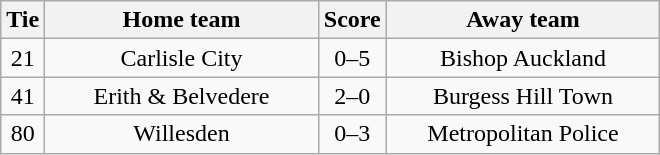<table class="wikitable" style="text-align:center;">
<tr>
<th width=20>Tie</th>
<th width=175>Home team</th>
<th width=20>Score</th>
<th width=175>Away team</th>
</tr>
<tr>
<td>21</td>
<td>Carlisle City</td>
<td>0–5</td>
<td>Bishop Auckland</td>
</tr>
<tr>
<td>41</td>
<td>Erith & Belvedere</td>
<td>2–0</td>
<td>Burgess Hill Town</td>
</tr>
<tr>
<td>80</td>
<td>Willesden</td>
<td>0–3</td>
<td>Metropolitan Police</td>
</tr>
</table>
